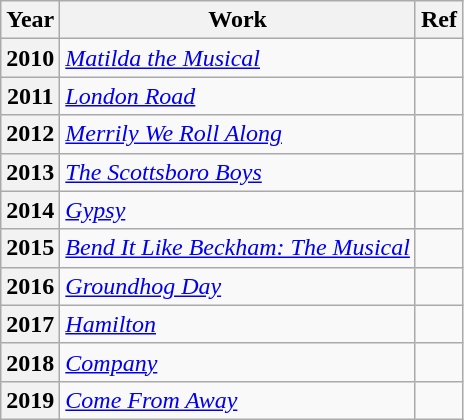<table class="wikitable">
<tr>
<th>Year</th>
<th>Work</th>
<th>Ref</th>
</tr>
<tr>
<th>2010</th>
<td><em><a href='#'>Matilda the Musical</a></em></td>
<td></td>
</tr>
<tr>
<th>2011</th>
<td><em><a href='#'>London Road</a></em></td>
<td></td>
</tr>
<tr>
<th>2012</th>
<td><em><a href='#'>Merrily We Roll Along</a></em></td>
<td></td>
</tr>
<tr>
<th>2013</th>
<td><em><a href='#'>The Scottsboro Boys</a></em></td>
<td></td>
</tr>
<tr>
<th>2014</th>
<td><em><a href='#'>Gypsy</a></em></td>
<td></td>
</tr>
<tr>
<th>2015</th>
<td><em><a href='#'>Bend It Like Beckham: The Musical</a></em></td>
<td></td>
</tr>
<tr>
<th>2016</th>
<td><em><a href='#'>Groundhog Day</a></em></td>
<td></td>
</tr>
<tr>
<th>2017</th>
<td><em><a href='#'>Hamilton</a></em></td>
<td></td>
</tr>
<tr>
<th>2018</th>
<td><em><a href='#'>Company</a></em></td>
<td></td>
</tr>
<tr>
<th>2019</th>
<td><em><a href='#'>Come From Away</a></em></td>
<td></td>
</tr>
</table>
